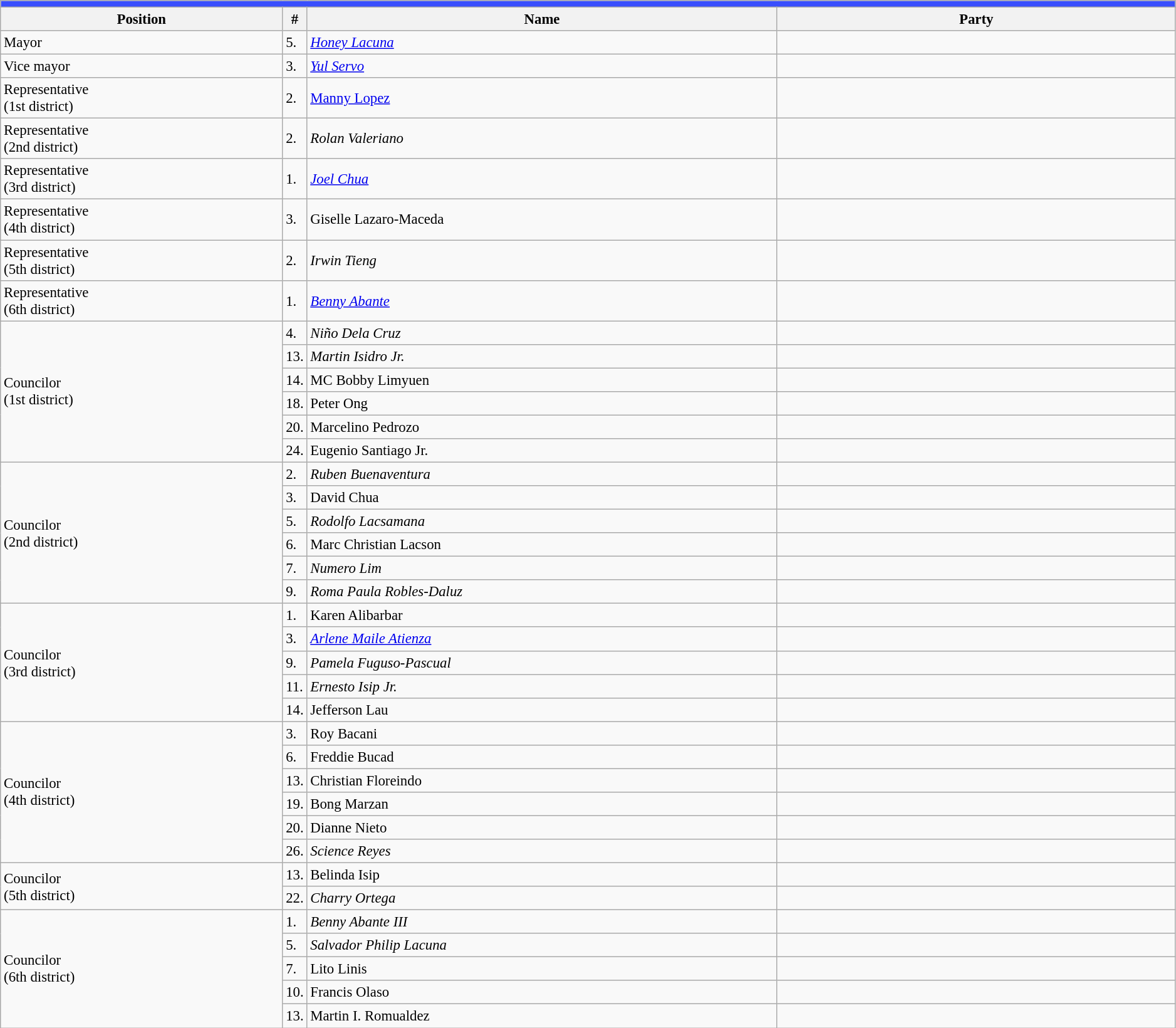<table class=wikitable style="font-size:95%" width=99% width=99%>
<tr>
<td colspan="5" bgcolor="#394efd"></td>
</tr>
<tr>
<th width=24%>Position</th>
<th width=1%>#</th>
<th width=40%>Name</th>
<th colspan=2>Party</th>
</tr>
<tr>
<td>Mayor</td>
<td>5.</td>
<td><em><a href='#'>Honey Lacuna</a></em></td>
<td></td>
</tr>
<tr>
<td>Vice mayor</td>
<td>3.</td>
<td><em><a href='#'>Yul Servo</a></em></td>
<td></td>
</tr>
<tr>
<td>Representative<br>(1st district)</td>
<td>2.</td>
<td><a href='#'>Manny Lopez</a></td>
<td></td>
</tr>
<tr>
<td>Representative<br>(2nd district)</td>
<td>2.</td>
<td><em>Rolan Valeriano</em></td>
<td></td>
</tr>
<tr>
<td>Representative<br>(3rd district)</td>
<td>1.</td>
<td><em><a href='#'>Joel Chua</a></em></td>
<td></td>
</tr>
<tr>
<td>Representative<br>(4th district)</td>
<td>3.</td>
<td>Giselle Lazaro-Maceda</td>
<td></td>
</tr>
<tr>
<td>Representative<br>(5th district)</td>
<td>2.</td>
<td><em>Irwin Tieng</em></td>
<td></td>
</tr>
<tr>
<td>Representative<br>(6th district)</td>
<td>1.</td>
<td><em><a href='#'>Benny Abante</a></em></td>
<td></td>
</tr>
<tr>
<td rowspan="6">Councilor<br>(1st district)</td>
<td>4.</td>
<td><em>Niño Dela Cruz</em></td>
<td></td>
</tr>
<tr>
<td>13.</td>
<td><em>Martin Isidro Jr.</em></td>
<td></td>
</tr>
<tr>
<td>14.</td>
<td>MC Bobby Limyuen</td>
<td></td>
</tr>
<tr>
<td>18.</td>
<td>Peter Ong</td>
<td></td>
</tr>
<tr>
<td>20.</td>
<td>Marcelino Pedrozo</td>
<td></td>
</tr>
<tr>
<td>24.</td>
<td>Eugenio Santiago Jr.</td>
<td></td>
</tr>
<tr>
<td rowspan="6">Councilor<br>(2nd district)</td>
<td>2.</td>
<td><em>Ruben Buenaventura</em></td>
<td></td>
</tr>
<tr>
<td>3.</td>
<td>David Chua</td>
<td></td>
</tr>
<tr>
<td>5.</td>
<td><em>Rodolfo Lacsamana</em></td>
<td></td>
</tr>
<tr>
<td>6.</td>
<td>Marc Christian Lacson</td>
<td></td>
</tr>
<tr>
<td>7.</td>
<td><em>Numero Lim</em></td>
<td></td>
</tr>
<tr>
<td>9.</td>
<td><em>Roma Paula Robles-Daluz </em></td>
<td></td>
</tr>
<tr>
<td rowspan="5">Councilor<br>(3rd district)</td>
<td>1.</td>
<td>Karen Alibarbar</td>
<td></td>
</tr>
<tr>
<td>3.</td>
<td><em><a href='#'>Arlene Maile Atienza</a></em></td>
<td></td>
</tr>
<tr>
<td>9.</td>
<td><em>Pamela Fuguso-Pascual</em></td>
<td></td>
</tr>
<tr>
<td>11.</td>
<td><em>Ernesto Isip Jr.</em></td>
<td></td>
</tr>
<tr>
<td>14.</td>
<td>Jefferson Lau</td>
<td></td>
</tr>
<tr>
<td rowspan="6">Councilor<br>(4th district)</td>
<td>3.</td>
<td>Roy Bacani</td>
<td></td>
</tr>
<tr>
<td>6.</td>
<td>Freddie Bucad</td>
<td></td>
</tr>
<tr>
<td>13.</td>
<td>Christian Floreindo</td>
<td></td>
</tr>
<tr>
<td>19.</td>
<td>Bong Marzan</td>
<td></td>
</tr>
<tr>
<td>20.</td>
<td>Dianne Nieto</td>
<td></td>
</tr>
<tr>
<td>26.</td>
<td><em>Science Reyes</em></td>
<td></td>
</tr>
<tr>
<td rowspan="2">Councilor<br>(5th district)</td>
<td>13.</td>
<td>Belinda Isip</td>
<td></td>
</tr>
<tr>
<td>22.</td>
<td><em>Charry Ortega</em></td>
<td></td>
</tr>
<tr>
<td rowspan="5">Councilor<br>(6th district)</td>
<td>1.</td>
<td><em>Benny Abante III</em></td>
<td></td>
</tr>
<tr>
<td>5.</td>
<td><em>Salvador Philip Lacuna</em></td>
<td></td>
</tr>
<tr>
<td>7.</td>
<td>Lito Linis</td>
<td></td>
</tr>
<tr>
<td>10.</td>
<td>Francis Olaso</td>
<td></td>
</tr>
<tr>
<td>13.</td>
<td>Martin I. Romualdez</td>
<td></td>
</tr>
</table>
